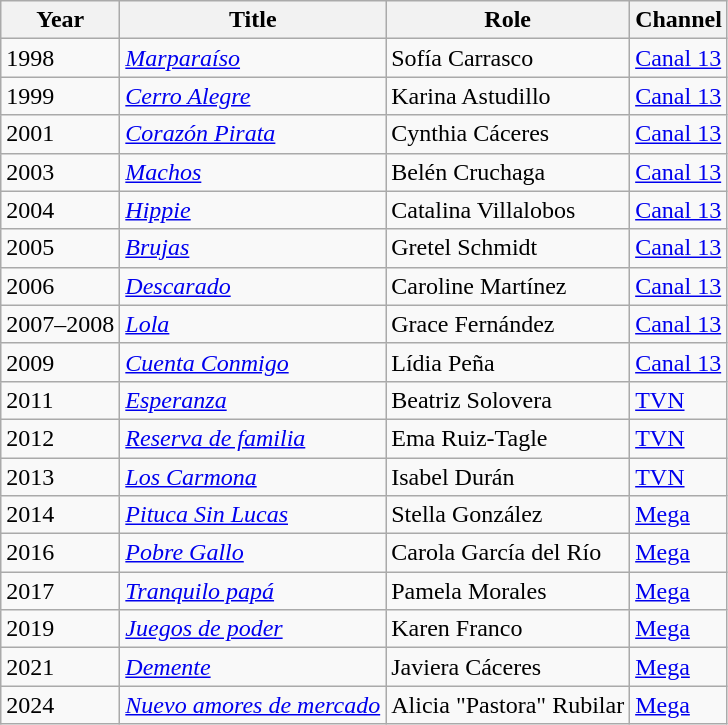<table class="wikitable">
<tr>
<th>Year</th>
<th>Title</th>
<th>Role</th>
<th>Channel</th>
</tr>
<tr>
<td>1998</td>
<td><em><a href='#'>Marparaíso</a></em></td>
<td>Sofía Carrasco</td>
<td><a href='#'>Canal 13</a></td>
</tr>
<tr>
<td>1999</td>
<td><em><a href='#'>Cerro Alegre</a></em></td>
<td>Karina Astudillo</td>
<td><a href='#'>Canal 13</a></td>
</tr>
<tr>
<td>2001</td>
<td><em><a href='#'>Corazón Pirata</a></em></td>
<td>Cynthia Cáceres</td>
<td><a href='#'>Canal 13</a></td>
</tr>
<tr>
<td>2003</td>
<td><em><a href='#'>Machos</a></em></td>
<td>Belén Cruchaga</td>
<td><a href='#'>Canal 13</a></td>
</tr>
<tr>
<td>2004</td>
<td><em><a href='#'>Hippie</a></em></td>
<td>Catalina Villalobos</td>
<td><a href='#'>Canal 13</a></td>
</tr>
<tr>
<td>2005</td>
<td><em><a href='#'>Brujas</a></em></td>
<td>Gretel Schmidt</td>
<td><a href='#'>Canal 13</a></td>
</tr>
<tr>
<td>2006</td>
<td><em><a href='#'>Descarado</a></em></td>
<td>Caroline Martínez</td>
<td><a href='#'>Canal 13</a></td>
</tr>
<tr>
<td>2007–2008</td>
<td><em><a href='#'>Lola</a></em></td>
<td>Grace Fernández</td>
<td><a href='#'>Canal 13</a></td>
</tr>
<tr>
<td>2009</td>
<td><em><a href='#'>Cuenta Conmigo</a></em></td>
<td>Lídia Peña</td>
<td><a href='#'>Canal 13</a></td>
</tr>
<tr>
<td>2011</td>
<td><em><a href='#'>Esperanza</a></em></td>
<td>Beatriz Solovera</td>
<td><a href='#'>TVN</a></td>
</tr>
<tr>
<td>2012</td>
<td><em><a href='#'>Reserva de familia</a></em></td>
<td>Ema Ruiz-Tagle</td>
<td><a href='#'>TVN</a></td>
</tr>
<tr>
<td>2013</td>
<td><em><a href='#'>Los Carmona</a></em></td>
<td>Isabel Durán</td>
<td><a href='#'>TVN</a></td>
</tr>
<tr>
<td>2014</td>
<td><em><a href='#'>Pituca Sin Lucas</a></em></td>
<td>Stella González</td>
<td><a href='#'>Mega</a></td>
</tr>
<tr>
<td>2016</td>
<td><em><a href='#'>Pobre Gallo</a></em></td>
<td>Carola García del Río</td>
<td><a href='#'>Mega</a></td>
</tr>
<tr>
<td>2017</td>
<td><em><a href='#'>Tranquilo papá</a></em></td>
<td>Pamela Morales</td>
<td><a href='#'>Mega</a></td>
</tr>
<tr>
<td>2019</td>
<td><em><a href='#'>Juegos de poder</a></em></td>
<td>Karen Franco</td>
<td><a href='#'>Mega</a></td>
</tr>
<tr>
<td>2021</td>
<td><em><a href='#'>Demente</a></em></td>
<td>Javiera Cáceres</td>
<td><a href='#'>Mega</a></td>
</tr>
<tr>
<td>2024</td>
<td><em><a href='#'>Nuevo amores de mercado</a></em></td>
<td>Alicia "Pastora" Rubilar</td>
<td><a href='#'>Mega</a></td>
</tr>
</table>
